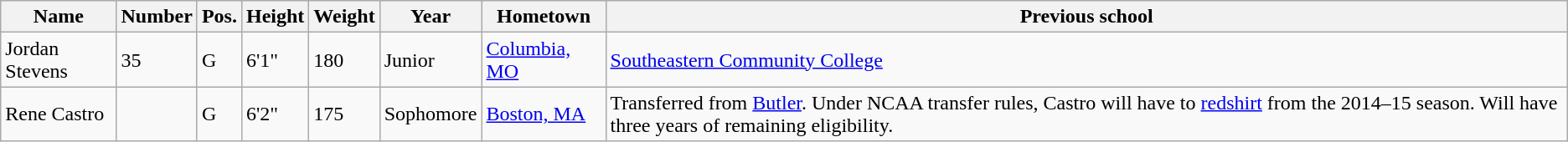<table class="wikitable sortable" border="1">
<tr>
<th>Name</th>
<th>Number</th>
<th>Pos.</th>
<th>Height</th>
<th>Weight</th>
<th>Year</th>
<th>Hometown</th>
<th class="unsortable">Previous school</th>
</tr>
<tr>
<td sortname>Jordan Stevens</td>
<td>35</td>
<td>G</td>
<td>6'1"</td>
<td>180</td>
<td>Junior</td>
<td><a href='#'>Columbia, MO</a></td>
<td><a href='#'>Southeastern Community College</a></td>
</tr>
<tr>
<td sortname>Rene Castro</td>
<td></td>
<td>G</td>
<td>6'2"</td>
<td>175</td>
<td>Sophomore</td>
<td><a href='#'>Boston, MA</a></td>
<td>Transferred from <a href='#'>Butler</a>. Under NCAA transfer rules, Castro will have to <a href='#'>redshirt</a> from the 2014–15 season. Will have three years of remaining eligibility.</td>
</tr>
</table>
